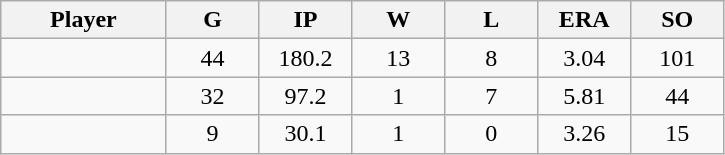<table class="wikitable sortable">
<tr>
<th bgcolor="#DDDDFF" width="16%">Player</th>
<th bgcolor="#DDDDFF" width="9%">G</th>
<th bgcolor="#DDDDFF" width="9%">IP</th>
<th bgcolor="#DDDDFF" width="9%">W</th>
<th bgcolor="#DDDDFF" width="9%">L</th>
<th bgcolor="#DDDDFF" width="9%">ERA</th>
<th bgcolor="#DDDDFF" width="9%">SO</th>
</tr>
<tr align="center">
<td></td>
<td>44</td>
<td>180.2</td>
<td>13</td>
<td>8</td>
<td>3.04</td>
<td>101</td>
</tr>
<tr align="center">
<td></td>
<td>32</td>
<td>97.2</td>
<td>1</td>
<td>7</td>
<td>5.81</td>
<td>44</td>
</tr>
<tr align="center">
<td></td>
<td>9</td>
<td>30.1</td>
<td>1</td>
<td>0</td>
<td>3.26</td>
<td>15</td>
</tr>
</table>
